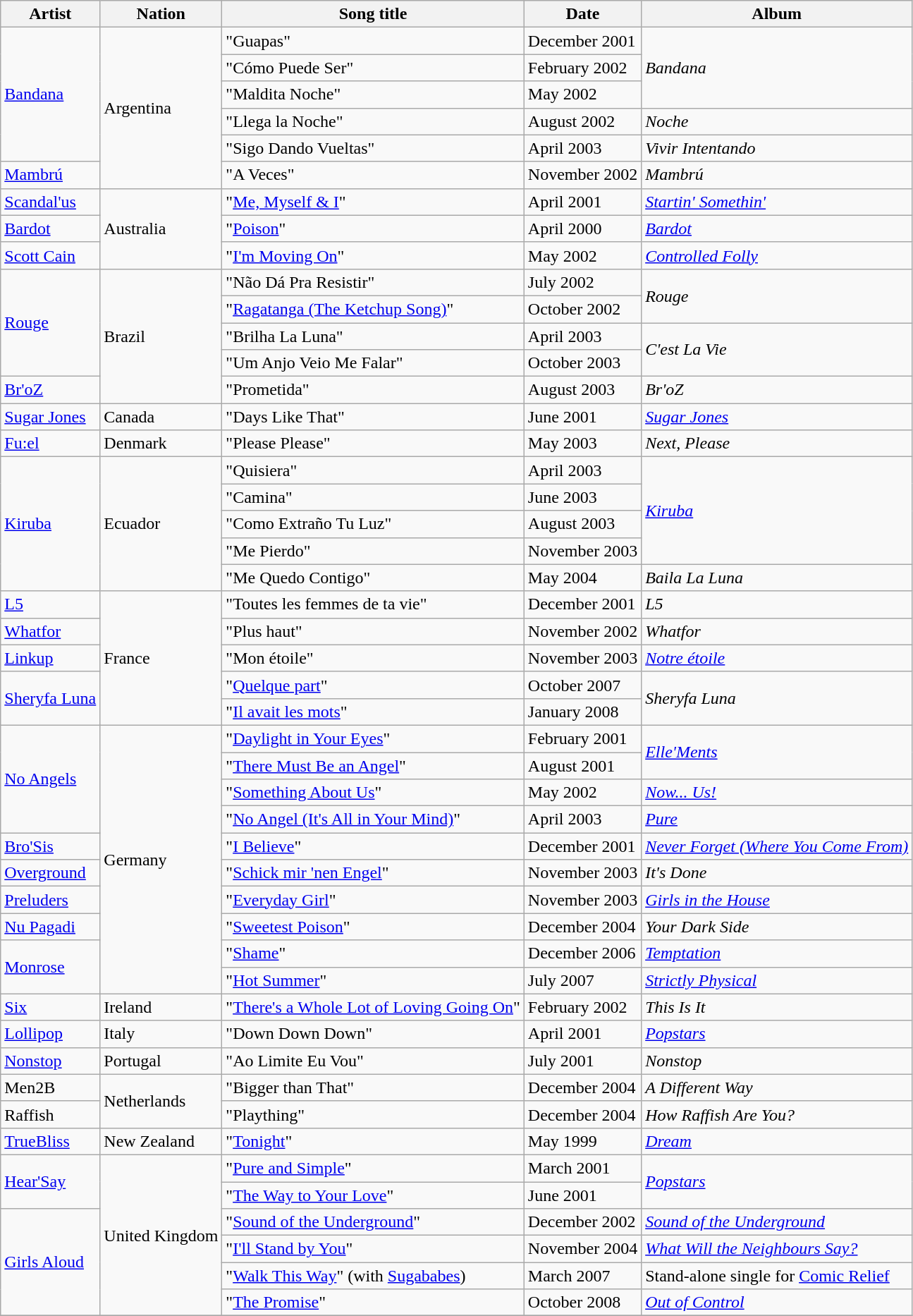<table class="wikitable">
<tr>
<th>Artist</th>
<th>Nation</th>
<th>Song title</th>
<th>Date</th>
<th>Album</th>
</tr>
<tr>
<td rowspan="5"><a href='#'>Bandana</a></td>
<td rowspan="6">Argentina</td>
<td>"Guapas"</td>
<td>December 2001</td>
<td rowspan="3"><em>Bandana</em></td>
</tr>
<tr>
<td>"Cómo Puede Ser"</td>
<td>February 2002</td>
</tr>
<tr>
<td>"Maldita Noche"</td>
<td>May 2002</td>
</tr>
<tr>
<td>"Llega la Noche"</td>
<td>August 2002</td>
<td><em>Noche</em></td>
</tr>
<tr>
<td>"Sigo Dando Vueltas"</td>
<td>April 2003</td>
<td><em>Vivir Intentando</em></td>
</tr>
<tr>
<td><a href='#'>Mambrú</a></td>
<td>"A Veces"</td>
<td>November 2002</td>
<td><em>Mambrú</em></td>
</tr>
<tr>
<td><a href='#'>Scandal'us</a></td>
<td rowspan="3">Australia</td>
<td>"<a href='#'>Me, Myself & I</a>"</td>
<td>April 2001</td>
<td><em><a href='#'>Startin' Somethin'</a></em></td>
</tr>
<tr>
<td><a href='#'>Bardot</a></td>
<td>"<a href='#'>Poison</a>"</td>
<td>April 2000</td>
<td><em><a href='#'>Bardot</a></em></td>
</tr>
<tr>
<td><a href='#'>Scott Cain</a></td>
<td>"<a href='#'>I'm Moving On</a>"</td>
<td>May 2002</td>
<td><em><a href='#'>Controlled Folly</a></em></td>
</tr>
<tr>
<td rowspan="4"><a href='#'>Rouge</a></td>
<td rowspan="5">Brazil</td>
<td>"Não Dá Pra Resistir"</td>
<td>July 2002</td>
<td rowspan="2"><em>Rouge</em></td>
</tr>
<tr>
<td>"<a href='#'>Ragatanga (The Ketchup Song)</a>"</td>
<td>October 2002</td>
</tr>
<tr>
<td>"Brilha La Luna"</td>
<td>April 2003</td>
<td rowspan="2"><em>C'est La Vie</em></td>
</tr>
<tr>
<td>"Um Anjo Veio Me Falar"</td>
<td>October 2003</td>
</tr>
<tr>
<td rowspan="1"><a href='#'>Br'oZ</a></td>
<td>"Prometida"</td>
<td>August 2003</td>
<td rowspan="1"><em>Br'oZ</em></td>
</tr>
<tr>
<td><a href='#'>Sugar Jones</a></td>
<td>Canada</td>
<td>"Days Like That"</td>
<td>June 2001</td>
<td><em><a href='#'>Sugar Jones</a></em></td>
</tr>
<tr>
<td><a href='#'>Fu:el</a></td>
<td>Denmark</td>
<td>"Please Please"</td>
<td>May 2003</td>
<td><em>Next, Please</em></td>
</tr>
<tr>
<td rowspan="5"><a href='#'>Kiruba</a></td>
<td rowspan="5">Ecuador</td>
<td>"Quisiera"</td>
<td>April 2003</td>
<td rowspan="4"><em><a href='#'>Kiruba</a></em></td>
</tr>
<tr>
<td>"Camina"</td>
<td>June 2003</td>
</tr>
<tr>
<td>"Como Extraño Tu Luz"</td>
<td>August 2003</td>
</tr>
<tr>
<td>"Me Pierdo"</td>
<td>November 2003</td>
</tr>
<tr>
<td>"Me Quedo Contigo"</td>
<td>May 2004</td>
<td><em>Baila La Luna</em></td>
</tr>
<tr>
<td><a href='#'>L5</a></td>
<td rowspan="5">France</td>
<td>"Toutes les femmes de ta vie"</td>
<td>December 2001</td>
<td><em>L5</em></td>
</tr>
<tr>
<td><a href='#'>Whatfor</a></td>
<td>"Plus haut"</td>
<td>November 2002</td>
<td><em>Whatfor</em></td>
</tr>
<tr>
<td><a href='#'>Linkup</a></td>
<td>"Mon étoile"</td>
<td>November 2003</td>
<td><em><a href='#'>Notre étoile</a></em></td>
</tr>
<tr>
<td rowspan="2"><a href='#'>Sheryfa Luna</a></td>
<td>"<a href='#'>Quelque part</a>"</td>
<td>October 2007</td>
<td rowspan="2"><em>Sheryfa Luna</em></td>
</tr>
<tr>
<td>"<a href='#'>Il avait les mots</a>"</td>
<td>January 2008</td>
</tr>
<tr>
<td rowspan="4"><a href='#'>No Angels</a></td>
<td rowspan="10">Germany</td>
<td>"<a href='#'>Daylight in Your Eyes</a>"</td>
<td>February 2001</td>
<td rowspan="2"><em><a href='#'>Elle'Ments</a></em></td>
</tr>
<tr>
<td>"<a href='#'>There Must Be an Angel</a>"</td>
<td>August 2001</td>
</tr>
<tr>
<td>"<a href='#'>Something About Us</a>"</td>
<td>May 2002</td>
<td><em><a href='#'>Now... Us!</a></em></td>
</tr>
<tr>
<td>"<a href='#'>No Angel (It's All in Your Mind)</a>"</td>
<td>April 2003</td>
<td><em><a href='#'>Pure</a></em></td>
</tr>
<tr>
<td><a href='#'>Bro'Sis</a></td>
<td>"<a href='#'>I Believe</a>"</td>
<td>December 2001</td>
<td><em><a href='#'>Never Forget (Where You Come From)</a></em></td>
</tr>
<tr>
<td><a href='#'>Overground</a></td>
<td>"<a href='#'>Schick mir 'nen Engel</a>"</td>
<td>November 2003</td>
<td><em>It's Done</em></td>
</tr>
<tr>
<td><a href='#'>Preluders</a></td>
<td>"<a href='#'>Everyday Girl</a>"</td>
<td>November 2003</td>
<td><em><a href='#'>Girls in the House</a></em></td>
</tr>
<tr>
<td><a href='#'>Nu Pagadi</a></td>
<td>"<a href='#'>Sweetest Poison</a>"</td>
<td>December 2004</td>
<td><em>Your Dark Side</em></td>
</tr>
<tr>
<td rowspan="2"><a href='#'>Monrose</a></td>
<td>"<a href='#'>Shame</a>"</td>
<td>December 2006</td>
<td><em><a href='#'>Temptation</a></em></td>
</tr>
<tr>
<td>"<a href='#'>Hot Summer</a>"</td>
<td>July 2007</td>
<td><em><a href='#'>Strictly Physical</a></em></td>
</tr>
<tr>
<td><a href='#'>Six</a></td>
<td>Ireland</td>
<td>"<a href='#'>There's a Whole Lot of Loving Going On</a>"</td>
<td>February 2002</td>
<td><em>This Is It</em></td>
</tr>
<tr>
<td><a href='#'>Lollipop</a></td>
<td>Italy</td>
<td>"Down Down Down"</td>
<td>April 2001</td>
<td><em><a href='#'>Popstars</a></em></td>
</tr>
<tr>
<td><a href='#'>Nonstop</a></td>
<td>Portugal</td>
<td>"Ao Limite Eu Vou"</td>
<td>July 2001</td>
<td><em>Nonstop</em></td>
</tr>
<tr>
<td>Men2B</td>
<td rowspan="2">Netherlands</td>
<td>"Bigger than That"</td>
<td>December 2004</td>
<td><em>A Different Way</em></td>
</tr>
<tr>
<td>Raffish</td>
<td>"Plaything"</td>
<td>December 2004</td>
<td><em>How Raffish Are You?</em></td>
</tr>
<tr>
<td><a href='#'>TrueBliss</a></td>
<td>New Zealand</td>
<td>"<a href='#'>Tonight</a>"</td>
<td>May 1999</td>
<td><em><a href='#'>Dream</a></em></td>
</tr>
<tr>
<td rowspan="2"><a href='#'>Hear'Say</a></td>
<td rowspan="6">United Kingdom</td>
<td>"<a href='#'>Pure and Simple</a>"</td>
<td>March 2001</td>
<td rowspan="2"><em><a href='#'>Popstars</a></em></td>
</tr>
<tr>
<td>"<a href='#'>The Way to Your Love</a>"</td>
<td>June 2001</td>
</tr>
<tr>
<td rowspan="4"><a href='#'>Girls Aloud</a></td>
<td>"<a href='#'>Sound of the Underground</a>"</td>
<td>December 2002</td>
<td><em><a href='#'>Sound of the Underground</a></em></td>
</tr>
<tr>
<td>"<a href='#'>I'll Stand by You</a>"</td>
<td>November 2004</td>
<td><em><a href='#'>What Will the Neighbours Say?</a></em></td>
</tr>
<tr>
<td>"<a href='#'>Walk This Way</a>" (with <a href='#'>Sugababes</a>)</td>
<td>March 2007</td>
<td>Stand-alone single for <a href='#'>Comic Relief</a></td>
</tr>
<tr>
<td>"<a href='#'>The Promise</a>"</td>
<td>October 2008</td>
<td><a href='#'><em>Out of Control</em></a></td>
</tr>
<tr>
</tr>
</table>
